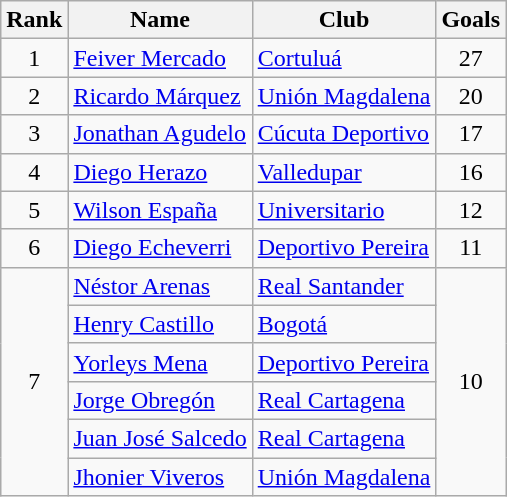<table class="wikitable" border="1">
<tr>
<th>Rank</th>
<th>Name</th>
<th>Club</th>
<th>Goals</th>
</tr>
<tr>
<td align=center>1</td>
<td> <a href='#'>Feiver Mercado</a></td>
<td><a href='#'>Cortuluá</a></td>
<td align=center>27</td>
</tr>
<tr>
<td align=center>2</td>
<td> <a href='#'>Ricardo Márquez</a></td>
<td><a href='#'>Unión Magdalena</a></td>
<td align=center>20</td>
</tr>
<tr>
<td align=center>3</td>
<td> <a href='#'>Jonathan Agudelo</a></td>
<td><a href='#'>Cúcuta Deportivo</a></td>
<td align=center>17</td>
</tr>
<tr>
<td align=center>4</td>
<td> <a href='#'>Diego Herazo</a></td>
<td><a href='#'>Valledupar</a></td>
<td align=center>16</td>
</tr>
<tr>
<td align=center>5</td>
<td> <a href='#'>Wilson España</a></td>
<td><a href='#'>Universitario</a></td>
<td align=center>12</td>
</tr>
<tr>
<td align=center>6</td>
<td> <a href='#'>Diego Echeverri</a></td>
<td><a href='#'>Deportivo Pereira</a></td>
<td align=center>11</td>
</tr>
<tr>
<td rowspan=6 align=center>7</td>
<td> <a href='#'>Néstor Arenas</a></td>
<td><a href='#'>Real Santander</a></td>
<td rowspan=6 align=center>10</td>
</tr>
<tr>
<td> <a href='#'>Henry Castillo</a></td>
<td><a href='#'>Bogotá</a></td>
</tr>
<tr>
<td> <a href='#'>Yorleys Mena</a></td>
<td><a href='#'>Deportivo Pereira</a></td>
</tr>
<tr>
<td> <a href='#'>Jorge Obregón</a></td>
<td><a href='#'>Real Cartagena</a></td>
</tr>
<tr>
<td> <a href='#'>Juan José Salcedo</a></td>
<td><a href='#'>Real Cartagena</a></td>
</tr>
<tr>
<td> <a href='#'>Jhonier Viveros</a></td>
<td><a href='#'>Unión Magdalena</a></td>
</tr>
</table>
